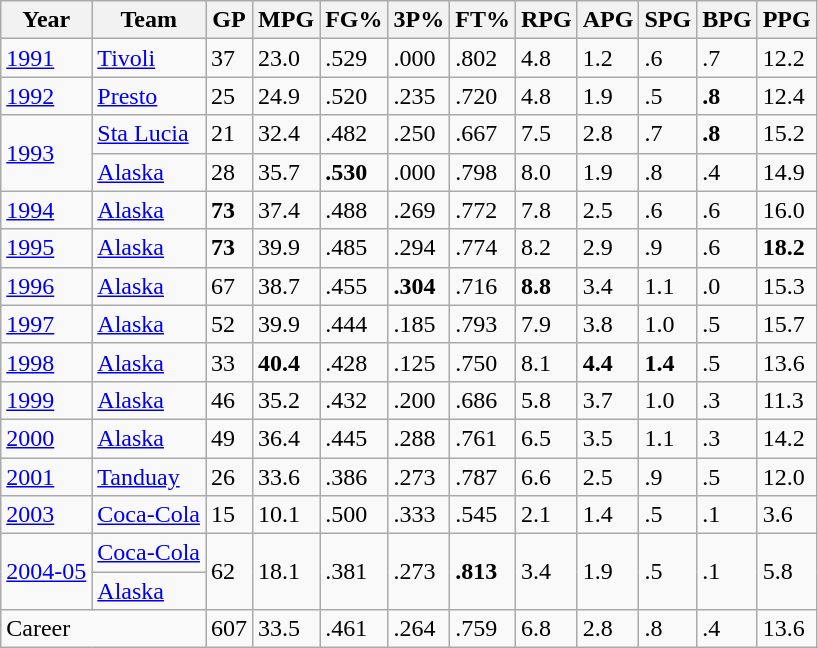<table class="wikitable sortable">
<tr>
<th>Year</th>
<th>Team</th>
<th>GP</th>
<th>MPG</th>
<th>FG%</th>
<th>3P%</th>
<th>FT%</th>
<th>RPG</th>
<th>APG</th>
<th>SPG</th>
<th>BPG</th>
<th>PPG</th>
</tr>
<tr>
<td><a href='#'>1991</a></td>
<td><a href='#'>Tivoli</a></td>
<td>37</td>
<td>23.0</td>
<td>.529</td>
<td>.000</td>
<td>.802</td>
<td>4.8</td>
<td>1.2</td>
<td>.6</td>
<td>.7</td>
<td>12.2</td>
</tr>
<tr>
<td><a href='#'>1992</a></td>
<td><a href='#'>Presto</a></td>
<td>25</td>
<td>24.9</td>
<td>.520</td>
<td>.235</td>
<td>.720</td>
<td>4.8</td>
<td>1.9</td>
<td>.5</td>
<td><strong>.8</strong></td>
<td>12.4</td>
</tr>
<tr>
<td rowspan="2"><a href='#'>1993</a></td>
<td><a href='#'>Sta Lucia</a></td>
<td>21</td>
<td>32.4</td>
<td>.482</td>
<td>.250</td>
<td>.667</td>
<td>7.5</td>
<td>2.8</td>
<td>.7</td>
<td><strong>.8</strong></td>
<td>15.2</td>
</tr>
<tr>
<td><a href='#'>Alaska</a></td>
<td>28</td>
<td>35.7</td>
<td><strong>.530</strong></td>
<td>.000</td>
<td>.798</td>
<td>8.0</td>
<td>1.9</td>
<td>.8</td>
<td>.4</td>
<td>14.9</td>
</tr>
<tr>
<td><a href='#'>1994</a></td>
<td><a href='#'>Alaska</a></td>
<td><strong>73</strong></td>
<td>37.4</td>
<td>.488</td>
<td>.269</td>
<td>.772</td>
<td>7.8</td>
<td>2.5</td>
<td>.6</td>
<td>.6</td>
<td>16.0</td>
</tr>
<tr>
<td><a href='#'>1995</a></td>
<td><a href='#'>Alaska</a></td>
<td><strong>73</strong></td>
<td>39.9</td>
<td>.485</td>
<td>.294</td>
<td>.774</td>
<td>8.2</td>
<td>2.9</td>
<td>.9</td>
<td>.6</td>
<td><strong>18.2</strong></td>
</tr>
<tr>
<td><a href='#'>1996</a></td>
<td><a href='#'>Alaska</a></td>
<td>67</td>
<td>38.7</td>
<td>.455</td>
<td><strong>.304</strong></td>
<td>.716</td>
<td><strong>8.8</strong></td>
<td>3.4</td>
<td>1.1</td>
<td>.0</td>
<td>15.3</td>
</tr>
<tr>
<td><a href='#'>1997</a></td>
<td><a href='#'>Alaska</a></td>
<td>52</td>
<td>39.9</td>
<td>.444</td>
<td>.185</td>
<td>.793</td>
<td>7.9</td>
<td>3.8</td>
<td>1.0</td>
<td>.5</td>
<td>15.7</td>
</tr>
<tr>
<td><a href='#'>1998</a></td>
<td><a href='#'>Alaska</a></td>
<td>33</td>
<td><strong>40.4</strong></td>
<td>.428</td>
<td>.125</td>
<td>.750</td>
<td>8.1</td>
<td><strong>4.4</strong></td>
<td><strong>1.4</strong></td>
<td>.5</td>
<td>13.6</td>
</tr>
<tr>
<td><a href='#'>1999</a></td>
<td><a href='#'>Alaska</a></td>
<td>46</td>
<td>35.2</td>
<td>.432</td>
<td>.200</td>
<td>.686</td>
<td>5.8</td>
<td>3.7</td>
<td>1.0</td>
<td>.3</td>
<td>11.3</td>
</tr>
<tr>
<td><a href='#'>2000</a></td>
<td><a href='#'>Alaska</a></td>
<td>49</td>
<td>36.4</td>
<td>.445</td>
<td>.288</td>
<td>.761</td>
<td>6.5</td>
<td>3.5</td>
<td>1.1</td>
<td>.3</td>
<td>14.2</td>
</tr>
<tr>
<td><a href='#'>2001</a></td>
<td><a href='#'>Tanduay</a></td>
<td>26</td>
<td>33.6</td>
<td>.386</td>
<td>.273</td>
<td>.787</td>
<td>6.6</td>
<td>2.5</td>
<td>.9</td>
<td>.5</td>
<td>12.0</td>
</tr>
<tr>
<td><a href='#'>2003</a></td>
<td><a href='#'>Coca-Cola</a></td>
<td>15</td>
<td>10.1</td>
<td>.500</td>
<td>.333</td>
<td>.545</td>
<td>2.1</td>
<td>1.4</td>
<td>.5</td>
<td>.1</td>
<td>3.6</td>
</tr>
<tr>
<td rowspan="2"><a href='#'>2004-05</a></td>
<td><a href='#'>Coca-Cola</a></td>
<td rowspan="2">62</td>
<td rowspan="2">18.1</td>
<td rowspan="2">.381</td>
<td rowspan="2">.273</td>
<td rowspan="2"><strong>.813</strong></td>
<td rowspan="2">3.4</td>
<td rowspan="2">1.9</td>
<td rowspan="2">.5</td>
<td rowspan="2">.1</td>
<td rowspan="2">5.8</td>
</tr>
<tr>
<td><a href='#'>Alaska</a></td>
</tr>
<tr>
<td colspan="2">Career</td>
<td>607</td>
<td>33.5</td>
<td>.461</td>
<td>.264</td>
<td>.759</td>
<td>6.8</td>
<td>2.8</td>
<td>.8</td>
<td>.4</td>
<td>13.6</td>
</tr>
</table>
